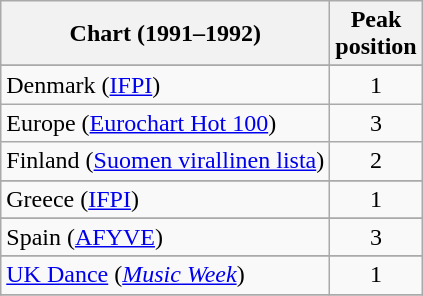<table class="wikitable sortable">
<tr>
<th>Chart (1991–1992)</th>
<th>Peak<br>position</th>
</tr>
<tr>
</tr>
<tr>
</tr>
<tr>
</tr>
<tr>
<td>Denmark (<a href='#'>IFPI</a>)</td>
<td align="center">1</td>
</tr>
<tr>
<td>Europe (<a href='#'>Eurochart Hot 100</a>)</td>
<td align="center">3</td>
</tr>
<tr>
<td>Finland (<a href='#'>Suomen virallinen lista</a>)</td>
<td align="center">2</td>
</tr>
<tr>
</tr>
<tr>
</tr>
<tr>
<td>Greece (<a href='#'>IFPI</a>)</td>
<td align="center">1</td>
</tr>
<tr>
</tr>
<tr>
</tr>
<tr>
</tr>
<tr>
</tr>
<tr>
<td>Spain (<a href='#'>AFYVE</a>)</td>
<td align="center">3</td>
</tr>
<tr>
</tr>
<tr>
</tr>
<tr>
</tr>
<tr>
<td><a href='#'>UK Dance</a> (<em><a href='#'>Music Week</a></em>)</td>
<td align="center">1</td>
</tr>
<tr>
</tr>
</table>
